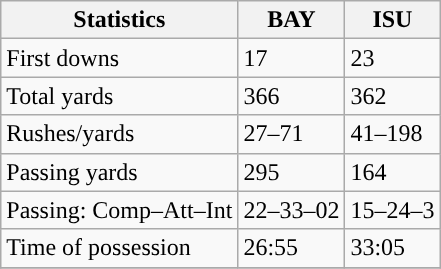<table class="wikitable" style="float: left;">
<tr>
<th>Statistics</th>
<th>BAY</th>
<th>ISU</th>
</tr>
<tr>
<td>First downs</td>
<td>17</td>
<td>23</td>
</tr>
<tr>
<td>Total yards</td>
<td>366</td>
<td>362</td>
</tr>
<tr>
<td>Rushes/yards</td>
<td>27–71</td>
<td>41–198</td>
</tr>
<tr>
<td>Passing yards</td>
<td>295</td>
<td>164</td>
</tr>
<tr>
<td>Passing: Comp–Att–Int</td>
<td>22–33–02</td>
<td>15–24–3</td>
</tr>
<tr>
<td>Time of possession</td>
<td>26:55</td>
<td>33:05</td>
</tr>
<tr>
</tr>
</table>
